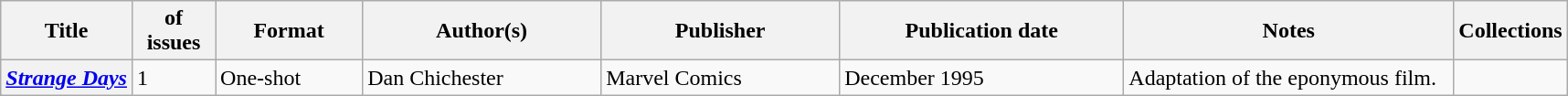<table class="wikitable">
<tr>
<th>Title</th>
<th style="width:40pt"> of issues</th>
<th style="width:75pt">Format</th>
<th style="width:125pt">Author(s)</th>
<th style="width:125pt">Publisher</th>
<th style="width:150pt">Publication date</th>
<th style="width:175pt">Notes</th>
<th>Collections</th>
</tr>
<tr>
<th><em><a href='#'>Strange Days</a></em></th>
<td>1</td>
<td>One-shot</td>
<td>Dan Chichester</td>
<td>Marvel Comics</td>
<td>December 1995</td>
<td>Adaptation of the eponymous film.</td>
<td></td>
</tr>
</table>
